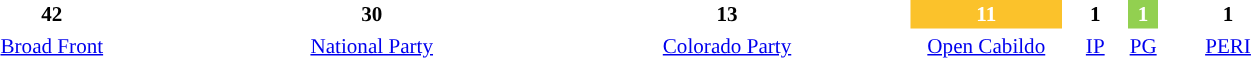<table style="width:66em; text-align:center; font-size:88%">
<tr style="font-weight:bold">
<td style="background:">42</td>
<td style="background:">30</td>
<td style="background:">13</td>
<td style="background:#FBC22B; width:11.11%; color:white">11</td>
<td style="background:">1</td>
<td style="background:#92D050; width:1.01%; color:white">1</td>
<td style="background:">1</td>
</tr>
<tr>
<td><a href='#'>Broad Front</a></td>
<td><a href='#'>National Party</a></td>
<td><a href='#'>Colorado Party</a></td>
<td><a href='#'>Open Cabildo</a></td>
<td><a href='#'>IP</a></td>
<td><a href='#'>PG</a></td>
<td><a href='#'>PERI</a></td>
</tr>
</table>
